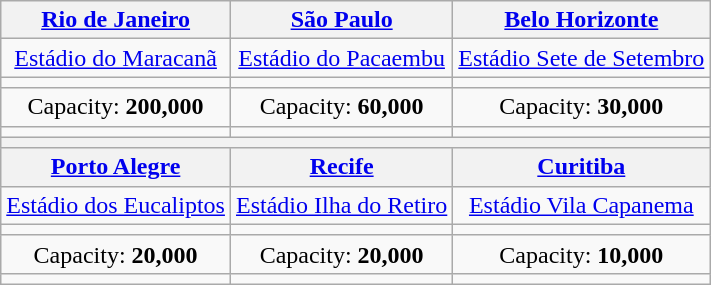<table class="wikitable" style="text-align:center">
<tr>
<th><a href='#'>Rio de Janeiro</a></th>
<th><a href='#'>São Paulo</a></th>
<th><a href='#'>Belo Horizonte</a></th>
</tr>
<tr>
<td><a href='#'>Estádio do Maracanã</a></td>
<td><a href='#'>Estádio do Pacaembu</a></td>
<td><a href='#'>Estádio Sete de Setembro</a></td>
</tr>
<tr>
<td><small></small></td>
<td><small></small></td>
<td><small></small></td>
</tr>
<tr>
<td>Capacity: <strong>200,000</strong></td>
<td>Capacity: <strong>60,000</strong></td>
<td>Capacity: <strong>30,000</strong></td>
</tr>
<tr>
<td></td>
<td></td>
<td></td>
</tr>
<tr>
<th colspan="3"></th>
</tr>
<tr>
<th><a href='#'>Porto Alegre</a></th>
<th><a href='#'>Recife</a></th>
<th><a href='#'>Curitiba</a></th>
</tr>
<tr>
<td><a href='#'>Estádio dos Eucaliptos</a></td>
<td><a href='#'>Estádio Ilha do Retiro</a></td>
<td><a href='#'>Estádio Vila Capanema</a></td>
</tr>
<tr>
<td><small></small></td>
<td><small></small></td>
<td><small></small></td>
</tr>
<tr>
<td>Capacity: <strong>20,000</strong></td>
<td>Capacity: <strong>20,000</strong></td>
<td>Capacity: <strong>10,000</strong></td>
</tr>
<tr>
<td></td>
<td></td>
<td></td>
</tr>
</table>
